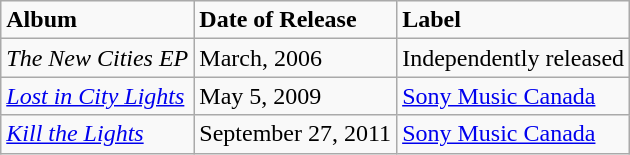<table class="wikitable">
<tr>
<td><strong>Album</strong></td>
<td><strong>Date of Release</strong></td>
<td><strong>Label</strong></td>
</tr>
<tr>
<td><em>The New Cities EP</em></td>
<td>March, 2006</td>
<td>Independently released</td>
</tr>
<tr>
<td><em><a href='#'>Lost in City Lights</a></em></td>
<td>May 5, 2009</td>
<td><a href='#'>Sony Music Canada</a></td>
</tr>
<tr>
<td><em><a href='#'>Kill the Lights</a></em></td>
<td>September 27, 2011</td>
<td><a href='#'>Sony Music Canada</a></td>
</tr>
</table>
